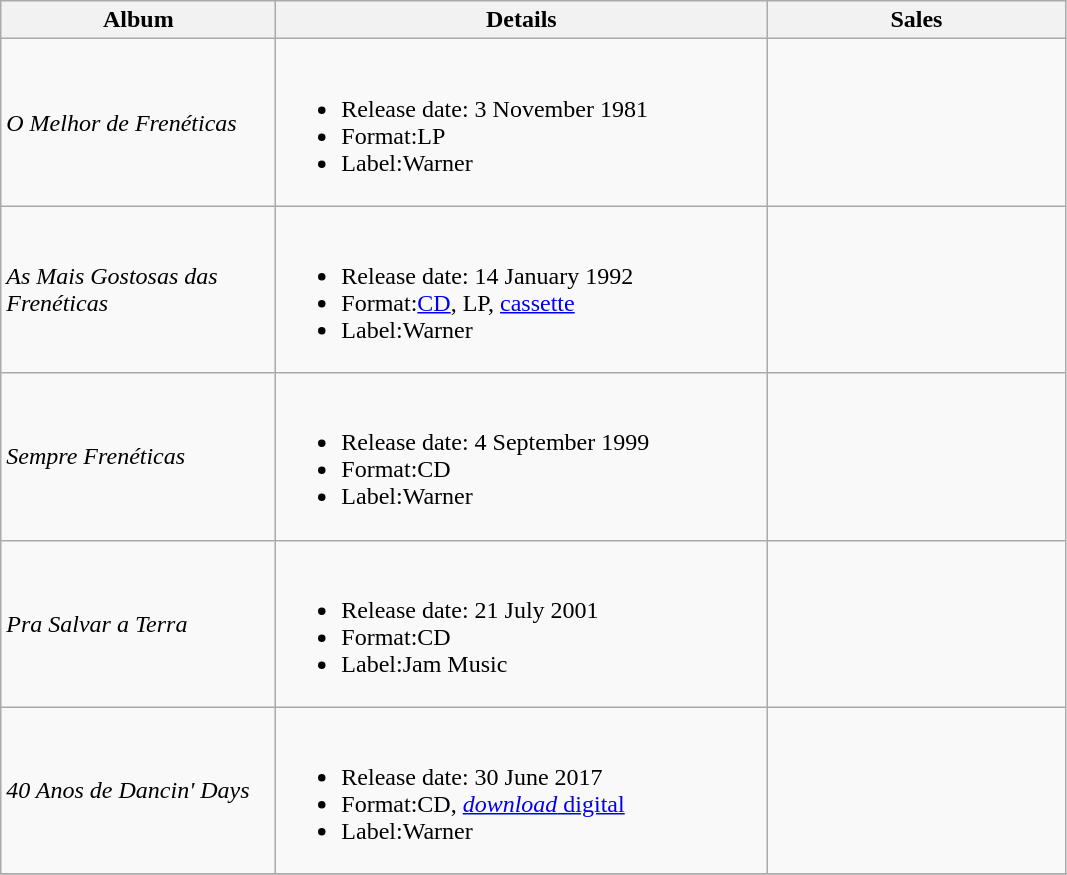<table class="wikitable">
<tr>
<th style="width:11em;">Album</th>
<th style="width:20em;">Details</th>
<th style="width:12em;">Sales</th>
</tr>
<tr>
<td><em>O Melhor de Frenéticas</em></td>
<td><br><ul><li>Release date: 3 November 1981</li><li>Format:LP</li><li>Label:Warner</li></ul></td>
<td></td>
</tr>
<tr>
<td><em>As Mais Gostosas das Frenéticas</em></td>
<td><br><ul><li>Release date: 14 January 1992</li><li>Format:<a href='#'>CD</a>, LP, <a href='#'>cassette</a></li><li>Label:Warner</li></ul></td>
<td></td>
</tr>
<tr>
<td><em>Sempre Frenéticas</em></td>
<td><br><ul><li>Release date: 4 September 1999</li><li>Format:CD</li><li>Label:Warner</li></ul></td>
<td></td>
</tr>
<tr>
<td><em>Pra Salvar a Terra</em></td>
<td><br><ul><li>Release date: 21 July 2001</li><li>Format:CD</li><li>Label:Jam Music</li></ul></td>
<td></td>
</tr>
<tr>
<td><em>40 Anos de Dancin' Days</em></td>
<td><br><ul><li>Release date: 30 June 2017</li><li>Format:CD, <a href='#'><em>download</em> digital</a></li><li>Label:Warner</li></ul></td>
<td></td>
</tr>
<tr>
</tr>
</table>
